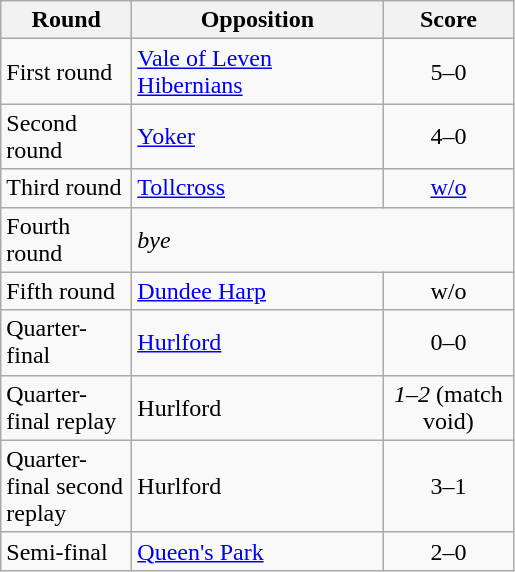<table class="wikitable" style="text-align:left;margin-left:1em;float:left">
<tr>
<th width=80>Round</th>
<th width=160>Opposition</th>
<th width=80>Score</th>
</tr>
<tr>
<td>First round</td>
<td><a href='#'>Vale of Leven Hibernians</a></td>
<td align=center>5–0</td>
</tr>
<tr>
<td>Second round</td>
<td><a href='#'>Yoker</a></td>
<td align=center>4–0</td>
</tr>
<tr>
<td>Third round</td>
<td><a href='#'>Tollcross</a></td>
<td align=center><a href='#'>w/o</a></td>
</tr>
<tr>
<td>Fourth round</td>
<td colspan="2"><em>bye</em></td>
</tr>
<tr>
<td>Fifth round</td>
<td><a href='#'>Dundee Harp</a></td>
<td align=center>w/o</td>
</tr>
<tr>
<td>Quarter-final</td>
<td><a href='#'>Hurlford</a></td>
<td align=center>0–0</td>
</tr>
<tr>
<td>Quarter-final replay</td>
<td>Hurlford</td>
<td align=center><em>1–2</em> (match void)</td>
</tr>
<tr>
<td>Quarter-final second replay</td>
<td>Hurlford</td>
<td align=center>3–1</td>
</tr>
<tr>
<td>Semi-final</td>
<td><a href='#'>Queen's Park</a></td>
<td align=center>2–0</td>
</tr>
</table>
